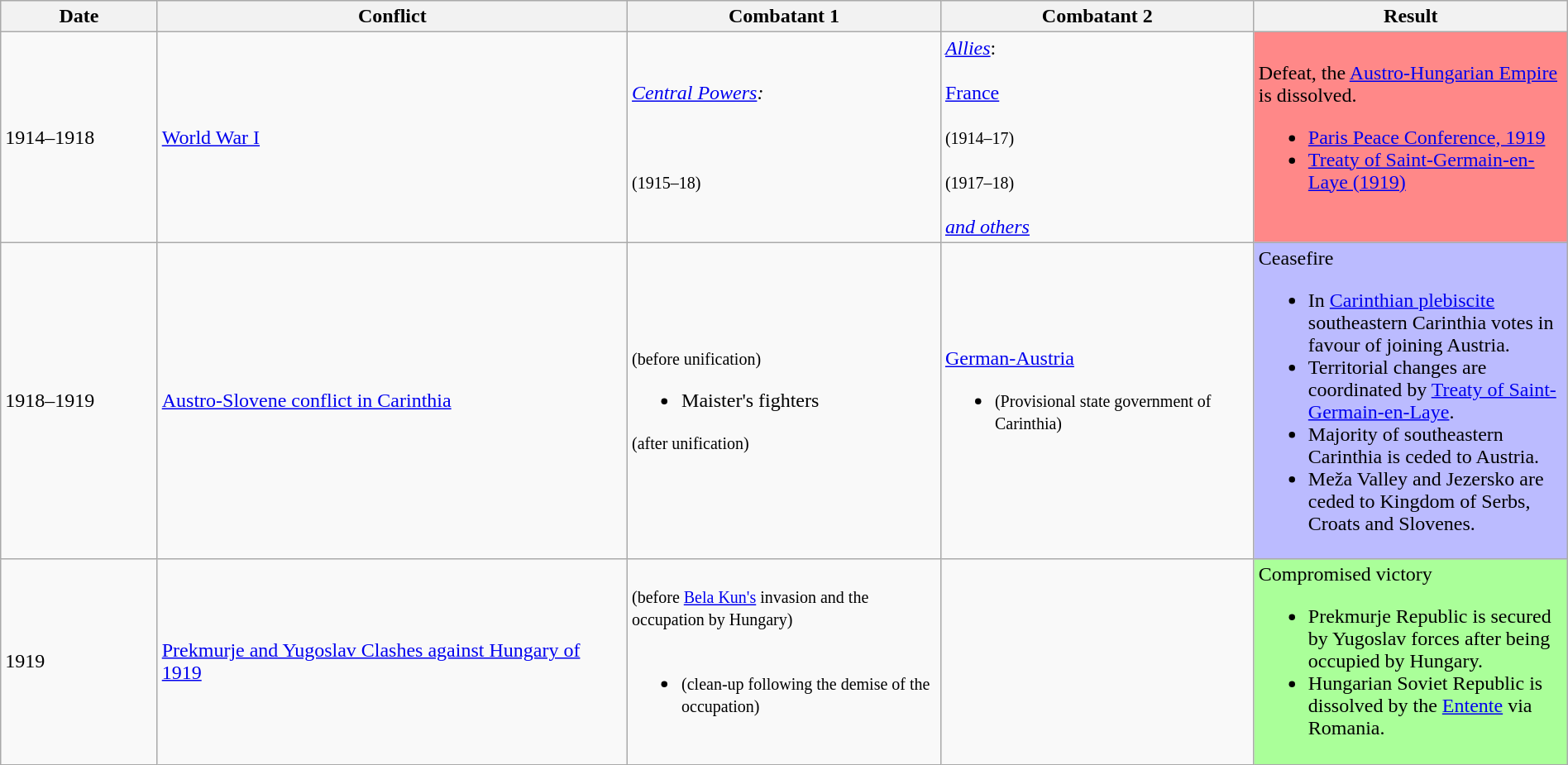<table class="wikitable" width="100%">
<tr>
<th width="10%">Date</th>
<th width="30%">Conflict</th>
<th width="20%">Combatant 1</th>
<th width="20%">Combatant 2</th>
<th width="20%">Result</th>
</tr>
<tr>
<td>1914–1918</td>
<td><a href='#'>World War I</a></td>
<td><em><a href='#'>Central Powers</a>:</em><br><strong></strong><br>
<br>
<br>
 <small>(1915–18)</small></td>
<td><em><a href='#'>Allies</a></em>:<br><br> <a href='#'>France</a><br>
<br>
 <small>(1914–17)</small><br>
<br>
 <small>(1917–18)</small><br>
<br>
<a href='#'><em>and others</em></a></td>
<td style="background:#F88">Defeat, the <a href='#'>Austro-Hungarian Empire</a> is dissolved.<br><ul><li><a href='#'>Paris Peace Conference, 1919</a></li><li><a href='#'>Treaty of Saint-Germain-en-Laye (1919)</a></li></ul></td>
</tr>
<tr>
<td>1918–1919</td>
<td><a href='#'>Austro-Slovene conflict in Carinthia</a></td>
<td><strong></strong> <small>(before unification)</small><br><ul><li>Maister's fighters</li></ul><strong></strong> <small>(after unification)</small></td>
<td> <a href='#'>German-Austria</a><br><ul><li> <small>(Provisional state government of Carinthia)</small></li></ul></td>
<td style="background:#BBF">Ceasefire<br><ul><li>In <a href='#'>Carinthian plebiscite</a> southeastern Carinthia votes in favour of joining Austria.</li><li>Territorial changes are coordinated by <a href='#'>Treaty of Saint-Germain-en-Laye</a>.</li><li>Majority of southeastern Carinthia is ceded to Austria.</li><li>Meža Valley and Jezersko are ceded to Kingdom of Serbs, Croats and Slovenes.</li></ul></td>
</tr>
<tr>
<td>1919</td>
<td><a href='#'>Prekmurje and Yugoslav Clashes against Hungary of 1919</a></td>
<td><strong></strong> <small>(before <a href='#'>Bela Kun's</a> invasion and the occupation by Hungary)</small><br><br><strong></strong><ul><li><small> (clean-up following the demise of the occupation)</small></li></ul></td>
<td></td>
<td style="background:#AF9">Compromised victory<br><ul><li>Prekmurje Republic is secured by Yugoslav forces after being occupied by Hungary.</li><li>Hungarian Soviet Republic is dissolved by the <a href='#'>Entente</a> via Romania.</li></ul></td>
</tr>
</table>
